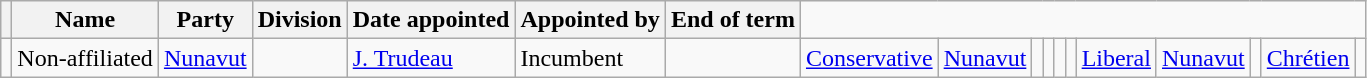<table class="sortable wikitable">
<tr>
<th align=left class="unsortable"></th>
<th align=left>Name</th>
<th align=left>Party</th>
<th align=left>Division</th>
<th align=left>Date appointed</th>
<th align=left>Appointed by</th>
<th align=left>End of term</th>
</tr>
<tr>
<td align=left></td>
<td>Non-affiliated</td>
<td align=left><a href='#'>Nunavut</a></td>
<td align=left></td>
<td align=left><a href='#'>J. Trudeau</a></td>
<td align=left>Incumbent<br></td>
<td align=left></td>
<td align=left><a href='#'>Conservative</a></td>
<td align=left><a href='#'>Nunavut</a></td>
<td align=left></td>
<td align=left></td>
<td align=left><br></td>
<td align=left></td>
<td align=left><a href='#'>Liberal</a></td>
<td align=left><a href='#'>Nunavut</a></td>
<td align=left></td>
<td align=left><a href='#'>Chrétien</a></td>
<td align=left></td>
</tr>
</table>
